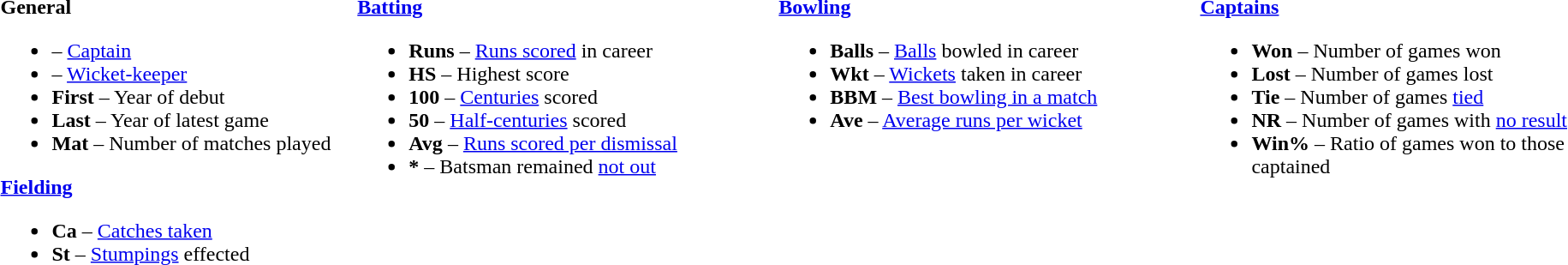<table>
<tr>
<td valign="top" style="width:22%"><br><strong>General</strong><ul><li> – <a href='#'>Captain</a></li><li> – <a href='#'>Wicket-keeper</a></li><li><strong>First</strong> – Year of debut</li><li><strong>Last</strong> – Year of latest game</li><li><strong>Mat</strong> – Number of matches played</li></ul><strong><a href='#'>Fielding</a></strong><ul><li><strong>Ca</strong> – <a href='#'>Catches taken</a></li><li><strong>St</strong> – <a href='#'>Stumpings</a> effected</li></ul></td>
<td valign="top" style="width:26%"><br><strong><a href='#'>Batting</a></strong><ul><li><strong>Runs</strong> – <a href='#'>Runs scored</a> in career</li><li><strong>HS</strong> – Highest score</li><li><strong>100</strong> – <a href='#'>Centuries</a> scored</li><li><strong>50</strong> – <a href='#'>Half-centuries</a> scored</li><li><strong>Avg</strong> – <a href='#'>Runs scored per dismissal</a></li><li><strong>*</strong> – Batsman remained <a href='#'>not out</a></li></ul></td>
<td valign="top" style="width:26%"><br><strong><a href='#'>Bowling</a></strong><ul><li><strong>Balls</strong> – <a href='#'>Balls</a> bowled in career</li><li><strong>Wkt</strong> – <a href='#'>Wickets</a> taken in career</li><li><strong>BBM</strong> – <a href='#'>Best bowling in a match</a></li><li><strong>Ave</strong> – <a href='#'>Average runs per wicket</a></li></ul></td>
<td valign="top" style="width:26%"><br><strong><a href='#'>Captains</a></strong><ul><li><strong>Won</strong> – Number of games won</li><li><strong>Lost</strong> – Number of games lost</li><li><strong>Tie</strong> – Number of games <a href='#'>tied</a></li><li><strong>NR</strong> – Number of games with <a href='#'>no result</a></li><li><strong>Win%</strong> – Ratio of games won to those captained</li></ul></td>
</tr>
</table>
